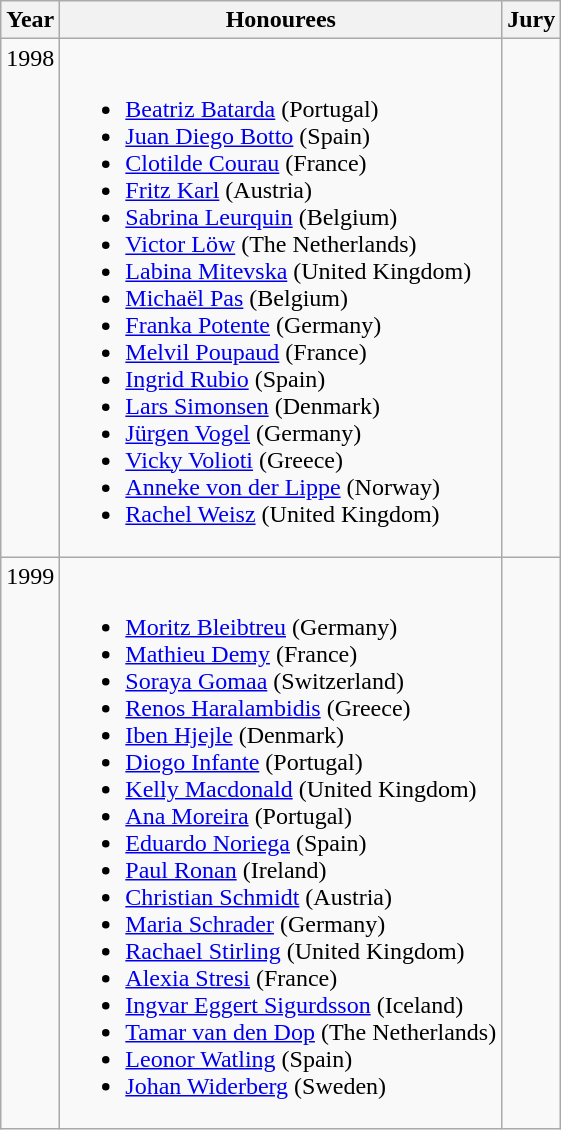<table class="wikitable">
<tr>
<th>Year</th>
<th>Honourees</th>
<th>Jury</th>
</tr>
<tr valign=top>
<td>1998</td>
<td><br><ul><li><a href='#'>Beatriz Batarda</a> (Portugal)</li><li><a href='#'>Juan Diego Botto</a> (Spain)</li><li><a href='#'>Clotilde Courau</a> (France)</li><li><a href='#'>Fritz Karl</a> (Austria)</li><li><a href='#'>Sabrina Leurquin</a> (Belgium)</li><li><a href='#'>Victor Löw</a> (The Netherlands)</li><li><a href='#'>Labina Mitevska</a> (United Kingdom)</li><li><a href='#'>Michaël Pas</a> (Belgium)</li><li><a href='#'>Franka Potente</a> (Germany)</li><li><a href='#'>Melvil Poupaud</a> (France)</li><li><a href='#'>Ingrid Rubio</a> (Spain)</li><li><a href='#'>Lars Simonsen</a> (Denmark)</li><li><a href='#'>Jürgen Vogel</a> (Germany)</li><li><a href='#'>Vicky Volioti</a> (Greece)</li><li><a href='#'>Anneke von der Lippe</a> (Norway)</li><li><a href='#'>Rachel Weisz</a> (United Kingdom)</li></ul></td>
<td></td>
</tr>
<tr valign=top>
<td>1999</td>
<td><br><ul><li><a href='#'>Moritz Bleibtreu</a> (Germany)</li><li><a href='#'>Mathieu Demy</a> (France)</li><li><a href='#'>Soraya Gomaa</a> (Switzerland)</li><li><a href='#'>Renos Haralambidis</a> (Greece)</li><li><a href='#'>Iben Hjejle</a> (Denmark)</li><li><a href='#'>Diogo Infante</a> (Portugal)</li><li><a href='#'>Kelly Macdonald</a> (United Kingdom)</li><li><a href='#'>Ana Moreira</a> (Portugal)</li><li><a href='#'>Eduardo Noriega</a> (Spain)</li><li><a href='#'>Paul Ronan</a> (Ireland)</li><li><a href='#'>Christian Schmidt</a> (Austria)</li><li><a href='#'>Maria Schrader</a> (Germany)</li><li><a href='#'>Rachael Stirling</a> (United Kingdom)</li><li><a href='#'>Alexia Stresi</a> (France)</li><li><a href='#'>Ingvar Eggert Sigurdsson</a> (Iceland)</li><li><a href='#'>Tamar van den Dop</a> (The Netherlands)</li><li><a href='#'>Leonor Watling</a> (Spain)</li><li><a href='#'>Johan Widerberg</a> (Sweden)</li></ul></td>
<td></td>
</tr>
</table>
